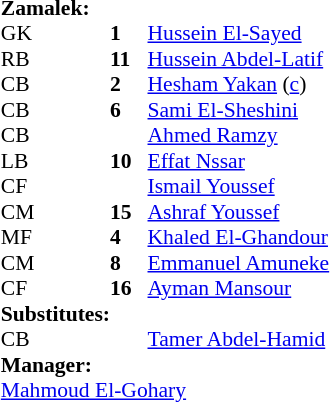<table style="font-size: 90%" cellspacing="0" cellpadding="0" align=center>
<tr>
<td colspan=4><strong>Zamalek:</strong></td>
</tr>
<tr>
<th width=25></th>
<th width=25></th>
</tr>
<tr>
<td>GK</td>
<td><strong>1</strong></td>
<td> <a href='#'>Hussein El-Sayed</a></td>
</tr>
<tr>
<td>RB</td>
<td><strong>11</strong></td>
<td> <a href='#'>Hussein Abdel-Latif</a></td>
</tr>
<tr>
<td>CB</td>
<td><strong>2</strong></td>
<td> <a href='#'>Hesham Yakan</a> (<a href='#'>c</a>)</td>
</tr>
<tr>
<td>CB</td>
<td><strong>6</strong></td>
<td> <a href='#'>Sami El-Sheshini</a></td>
</tr>
<tr>
<td>CB</td>
<td><strong> </strong></td>
<td> <a href='#'>Ahmed Ramzy</a></td>
<td></td>
<td></td>
</tr>
<tr>
<td>LB</td>
<td><strong>10</strong></td>
<td> <a href='#'>Effat Nssar</a></td>
</tr>
<tr>
<td>CF</td>
<td><strong></strong></td>
<td> <a href='#'>Ismail Youssef</a></td>
</tr>
<tr>
<td>CM</td>
<td><strong>15</strong></td>
<td> <a href='#'>Ashraf Youssef</a></td>
</tr>
<tr>
<td>MF</td>
<td><strong>4</strong></td>
<td> <a href='#'>Khaled El-Ghandour</a></td>
</tr>
<tr>
<td>CM</td>
<td><strong>8</strong></td>
<td> <a href='#'>Emmanuel Amuneke</a></td>
</tr>
<tr>
<td>CF</td>
<td><strong>16</strong></td>
<td> <a href='#'>Ayman Mansour</a></td>
</tr>
<tr>
<td colspan=><strong>Substitutes:</strong></td>
</tr>
<tr>
<td>CB</td>
<td><strong> </strong></td>
<td> <a href='#'>Tamer Abdel-Hamid</a></td>
<td></td>
<td></td>
</tr>
<tr>
<td colspan=3><strong>Manager:</strong></td>
</tr>
<tr>
<td colspan=4> <a href='#'>Mahmoud El-Gohary</a></td>
</tr>
</table>
